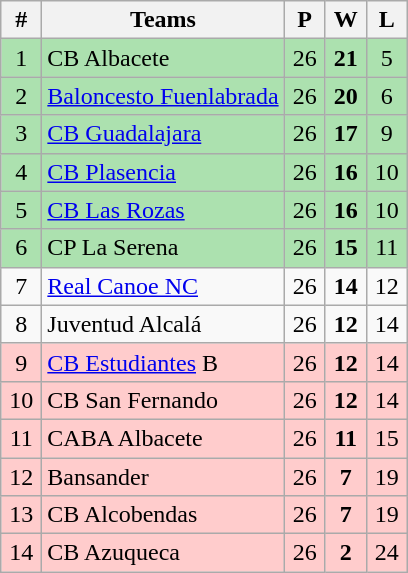<table class="wikitable" style="text-align: center;">
<tr>
<th width=20>#</th>
<th>Teams</th>
<th width=20>P</th>
<th width=20>W</th>
<th width=20>L</th>
</tr>
<tr bgcolor=ACE1AF>
<td>1</td>
<td align=left>CB Albacete</td>
<td>26</td>
<td><strong>21</strong></td>
<td>5</td>
</tr>
<tr bgcolor=ACE1AF>
<td>2</td>
<td align=left><a href='#'>Baloncesto Fuenlabrada</a></td>
<td>26</td>
<td><strong>20</strong></td>
<td>6</td>
</tr>
<tr bgcolor=ACE1AF>
<td>3</td>
<td align=left><a href='#'>CB Guadalajara</a></td>
<td>26</td>
<td><strong>17</strong></td>
<td>9</td>
</tr>
<tr bgcolor=ACE1AF>
<td>4</td>
<td align=left><a href='#'>CB Plasencia</a></td>
<td>26</td>
<td><strong>16</strong></td>
<td>10</td>
</tr>
<tr bgcolor=ACE1AF>
<td>5</td>
<td align=left><a href='#'>CB Las Rozas</a></td>
<td>26</td>
<td><strong>16</strong></td>
<td>10</td>
</tr>
<tr bgcolor=ACE1AF>
<td>6</td>
<td align=left>CP La Serena</td>
<td>26</td>
<td><strong>15</strong></td>
<td>11</td>
</tr>
<tr>
<td>7</td>
<td align=left><a href='#'>Real Canoe NC</a></td>
<td>26</td>
<td><strong>14</strong></td>
<td>12</td>
</tr>
<tr>
<td>8</td>
<td align=left>Juventud Alcalá</td>
<td>26</td>
<td><strong>12</strong></td>
<td>14</td>
</tr>
<tr bgcolor=FFCCCC>
<td>9</td>
<td align=left><a href='#'>CB Estudiantes</a> B</td>
<td>26</td>
<td><strong>12</strong></td>
<td>14</td>
</tr>
<tr bgcolor=FFCCCC>
<td>10</td>
<td align=left>CB San Fernando</td>
<td>26</td>
<td><strong>12</strong></td>
<td>14</td>
</tr>
<tr bgcolor=FFCCCC>
<td>11</td>
<td align=left>CABA Albacete</td>
<td>26</td>
<td><strong>11</strong></td>
<td>15</td>
</tr>
<tr bgcolor=FFCCCC>
<td>12</td>
<td align=left>Bansander</td>
<td>26</td>
<td><strong>7</strong></td>
<td>19</td>
</tr>
<tr bgcolor=FFCCCC>
<td>13</td>
<td align=left>CB Alcobendas</td>
<td>26</td>
<td><strong>7</strong></td>
<td>19</td>
</tr>
<tr bgcolor=FFCCCC>
<td>14</td>
<td align=left>CB Azuqueca</td>
<td>26</td>
<td><strong>2</strong></td>
<td>24</td>
</tr>
</table>
